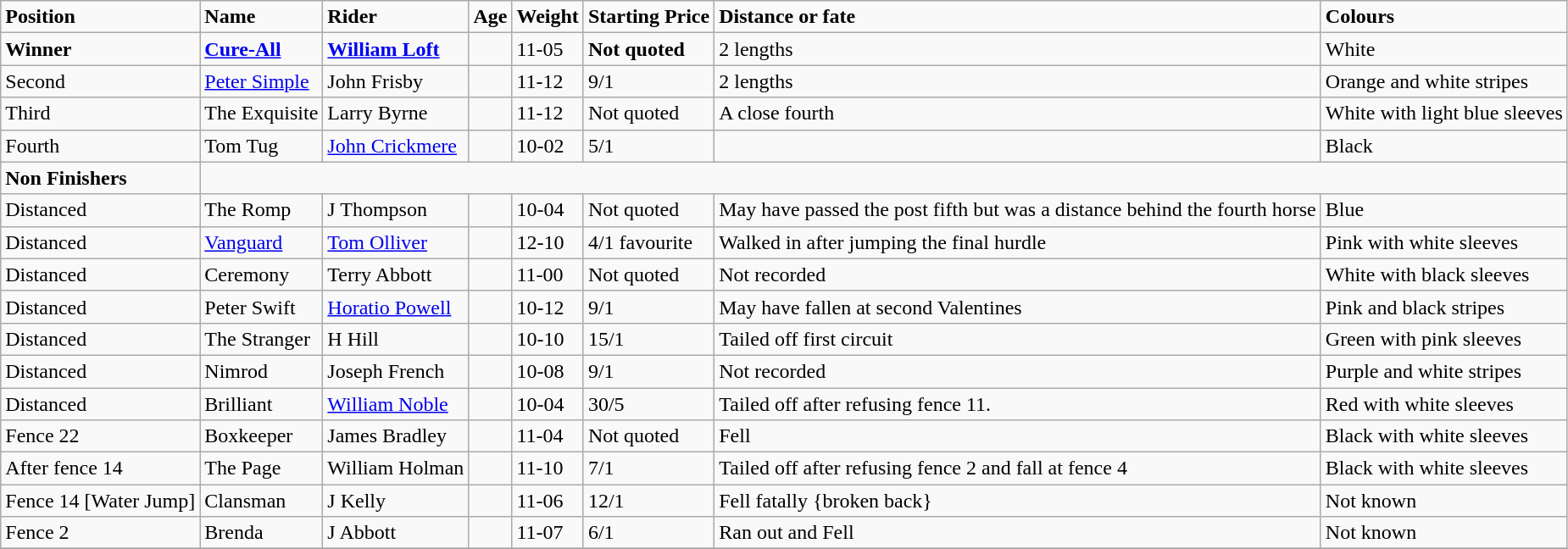<table class="wikitable sortable">
<tr>
<td><strong>Position</strong></td>
<td><strong>Name</strong></td>
<td><strong>Rider</strong></td>
<td><strong>Age</strong></td>
<td><strong>Weight</strong></td>
<td><strong>Starting Price</strong></td>
<td><strong>Distance or fate</strong></td>
<td><strong>Colours</strong></td>
</tr>
<tr>
<td><strong>Winner</strong></td>
<td><strong><a href='#'>Cure-All</a></strong></td>
<td><strong><a href='#'>William Loft</a></strong></td>
<td></td>
<td>11-05</td>
<td><strong>Not quoted</strong></td>
<td>2 lengths</td>
<td>White</td>
</tr>
<tr>
<td>Second</td>
<td><a href='#'>Peter Simple</a></td>
<td>John Frisby</td>
<td></td>
<td>11-12</td>
<td>9/1</td>
<td>2 lengths</td>
<td>Orange and white stripes</td>
</tr>
<tr>
<td>Third</td>
<td>The Exquisite</td>
<td>Larry Byrne</td>
<td></td>
<td>11-12</td>
<td>Not quoted</td>
<td>A close fourth</td>
<td>White with light blue sleeves</td>
</tr>
<tr>
<td>Fourth</td>
<td>Tom Tug</td>
<td><a href='#'>John Crickmere</a></td>
<td></td>
<td>10-02</td>
<td>5/1</td>
<td></td>
<td>Black</td>
</tr>
<tr>
<td><strong>Non Finishers</strong></td>
</tr>
<tr>
<td>Distanced</td>
<td>The Romp</td>
<td>J Thompson</td>
<td></td>
<td>10-04</td>
<td>Not quoted</td>
<td>May have passed the post fifth but was a distance behind the fourth horse</td>
<td>Blue</td>
</tr>
<tr>
<td>Distanced</td>
<td><a href='#'>Vanguard</a></td>
<td><a href='#'>Tom Olliver</a></td>
<td></td>
<td>12-10</td>
<td>4/1 favourite</td>
<td>Walked in after jumping the final hurdle</td>
<td>Pink with white sleeves</td>
</tr>
<tr>
<td>Distanced</td>
<td>Ceremony</td>
<td>Terry Abbott</td>
<td></td>
<td>11-00</td>
<td>Not quoted</td>
<td>Not recorded</td>
<td>White with black sleeves</td>
</tr>
<tr>
<td>Distanced</td>
<td>Peter Swift</td>
<td><a href='#'>Horatio Powell</a></td>
<td></td>
<td>10-12</td>
<td>9/1</td>
<td>May have fallen at second Valentines</td>
<td>Pink and black stripes</td>
</tr>
<tr>
<td>Distanced</td>
<td>The Stranger</td>
<td>H Hill</td>
<td></td>
<td>10-10</td>
<td>15/1</td>
<td>Tailed off first circuit</td>
<td>Green with pink sleeves</td>
</tr>
<tr>
<td>Distanced</td>
<td>Nimrod</td>
<td>Joseph French</td>
<td></td>
<td>10-08</td>
<td>9/1</td>
<td>Not recorded</td>
<td>Purple and white stripes</td>
</tr>
<tr>
<td>Distanced</td>
<td>Brilliant</td>
<td><a href='#'>William Noble</a></td>
<td></td>
<td>10-04</td>
<td>30/5</td>
<td>Tailed off after refusing fence 11.</td>
<td>Red with white sleeves</td>
</tr>
<tr>
<td>Fence 22</td>
<td>Boxkeeper</td>
<td>James Bradley</td>
<td></td>
<td>11-04</td>
<td>Not quoted</td>
<td>Fell</td>
<td>Black with white sleeves</td>
</tr>
<tr>
<td>After fence 14</td>
<td>The Page</td>
<td>William Holman</td>
<td></td>
<td>11-10</td>
<td>7/1</td>
<td>Tailed off after refusing fence 2 and fall at fence 4</td>
<td>Black with white sleeves</td>
</tr>
<tr>
<td>Fence 14 [Water Jump]</td>
<td>Clansman</td>
<td>J Kelly</td>
<td></td>
<td>11-06</td>
<td>12/1</td>
<td>Fell fatally {broken back}</td>
<td>Not known</td>
</tr>
<tr>
<td>Fence 2</td>
<td>Brenda</td>
<td>J Abbott</td>
<td></td>
<td>11-07</td>
<td>6/1</td>
<td>Ran out and Fell</td>
<td>Not known</td>
</tr>
<tr>
</tr>
</table>
